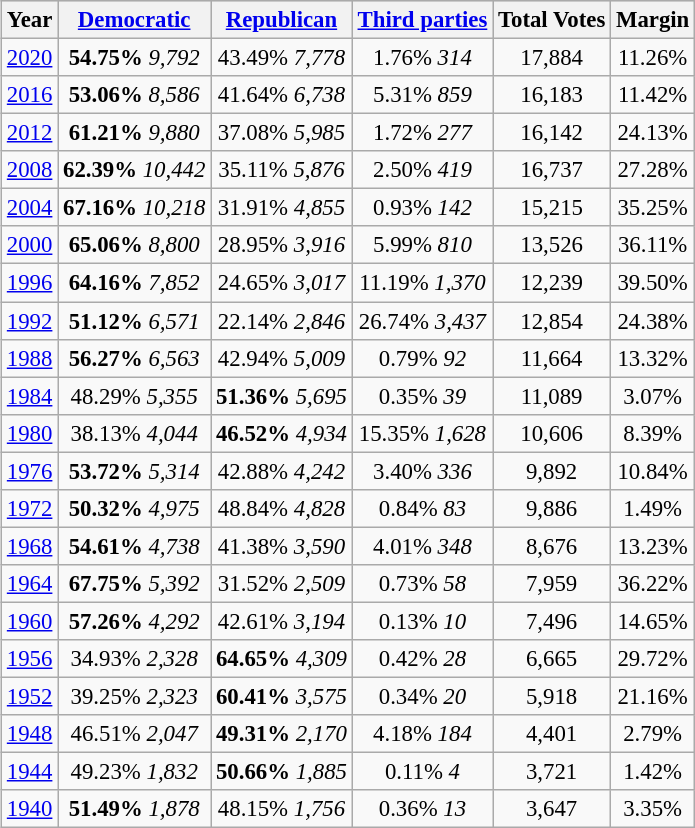<table class="wikitable mw-collapsible" style="float:center; margin:1em; font-size:95%;">
<tr style="background:lightgrey;">
<th>Year</th>
<th><a href='#'>Democratic</a></th>
<th><a href='#'>Republican</a></th>
<th><a href='#'>Third parties</a></th>
<th>Total Votes</th>
<th>Margin</th>
</tr>
<tr>
<td align="center" ><a href='#'>2020</a></td>
<td align="center" ><strong>54.75%</strong> <em>9,792</em></td>
<td align="center" >43.49% <em>7,778</em></td>
<td align="center" >1.76% <em>314</em></td>
<td align="center" >17,884</td>
<td align="center" >11.26%</td>
</tr>
<tr>
<td align="center" ><a href='#'>2016</a></td>
<td align="center" ><strong>53.06%</strong> <em>8,586</em></td>
<td align="center" >41.64% <em>6,738</em></td>
<td align="center" >5.31% <em>859</em></td>
<td align="center" >16,183</td>
<td align="center" >11.42%</td>
</tr>
<tr>
<td align="center" ><a href='#'>2012</a></td>
<td align="center" ><strong>61.21%</strong> <em>9,880</em></td>
<td align="center" >37.08% <em>5,985</em></td>
<td align="center" >1.72% <em>277</em></td>
<td align="center" >16,142</td>
<td align="center" >24.13%</td>
</tr>
<tr>
<td align="center" ><a href='#'>2008</a></td>
<td align="center" ><strong>62.39%</strong> <em>10,442</em></td>
<td align="center" >35.11% <em>5,876</em></td>
<td align="center" >2.50% <em>419</em></td>
<td align="center" >16,737</td>
<td align="center" >27.28%</td>
</tr>
<tr>
<td align="center" ><a href='#'>2004</a></td>
<td align="center" ><strong>67.16%</strong> <em>10,218</em></td>
<td align="center" >31.91% <em>4,855</em></td>
<td align="center" >0.93% <em>142</em></td>
<td align="center" >15,215</td>
<td align="center" >35.25%</td>
</tr>
<tr>
<td align="center" ><a href='#'>2000</a></td>
<td align="center" ><strong>65.06%</strong> <em>8,800</em></td>
<td align="center" >28.95% <em>3,916</em></td>
<td align="center" >5.99% <em>810</em></td>
<td align="center" >13,526</td>
<td align="center" >36.11%</td>
</tr>
<tr>
<td align="center" ><a href='#'>1996</a></td>
<td align="center" ><strong>64.16%</strong> <em>7,852</em></td>
<td align="center" >24.65% <em>3,017</em></td>
<td align="center" >11.19% <em>1,370</em></td>
<td align="center" >12,239</td>
<td align="center" >39.50%</td>
</tr>
<tr>
<td align="center" ><a href='#'>1992</a></td>
<td align="center" ><strong>51.12%</strong> <em>6,571</em></td>
<td align="center" >22.14% <em>2,846</em></td>
<td align="center" >26.74% <em>3,437</em></td>
<td align="center" >12,854</td>
<td align="center" >24.38%</td>
</tr>
<tr>
<td align="center" ><a href='#'>1988</a></td>
<td align="center" ><strong>56.27%</strong> <em>6,563</em></td>
<td align="center" >42.94% <em>5,009</em></td>
<td align="center" >0.79% <em>92</em></td>
<td align="center" >11,664</td>
<td align="center" >13.32%</td>
</tr>
<tr>
<td align="center" ><a href='#'>1984</a></td>
<td align="center" >48.29% <em>5,355</em></td>
<td align="center" ><strong>51.36%</strong> <em>5,695</em></td>
<td align="center" >0.35% <em>39</em></td>
<td align="center" >11,089</td>
<td align="center" >3.07%</td>
</tr>
<tr>
<td align="center" ><a href='#'>1980</a></td>
<td align="center" >38.13% <em>4,044</em></td>
<td align="center" ><strong>46.52%</strong> <em>4,934</em></td>
<td align="center" >15.35% <em>1,628</em></td>
<td align="center" >10,606</td>
<td align="center" >8.39%</td>
</tr>
<tr>
<td align="center" ><a href='#'>1976</a></td>
<td align="center" ><strong>53.72%</strong> <em>5,314</em></td>
<td align="center" >42.88% <em>4,242</em></td>
<td align="center" >3.40% <em>336</em></td>
<td align="center" >9,892</td>
<td align="center" >10.84%</td>
</tr>
<tr>
<td align="center" ><a href='#'>1972</a></td>
<td align="center" ><strong>50.32%</strong> <em>4,975</em></td>
<td align="center" >48.84% <em>4,828</em></td>
<td align="center" >0.84% <em>83</em></td>
<td align="center" >9,886</td>
<td align="center" >1.49%</td>
</tr>
<tr>
<td align="center" ><a href='#'>1968</a></td>
<td align="center" ><strong>54.61%</strong> <em>4,738</em></td>
<td align="center" >41.38% <em>3,590</em></td>
<td align="center" >4.01% <em>348</em></td>
<td align="center" >8,676</td>
<td align="center" >13.23%</td>
</tr>
<tr>
<td align="center" ><a href='#'>1964</a></td>
<td align="center" ><strong>67.75%</strong> <em>5,392</em></td>
<td align="center" >31.52% <em>2,509</em></td>
<td align="center" >0.73% <em>58</em></td>
<td align="center" >7,959</td>
<td align="center" >36.22%</td>
</tr>
<tr>
<td align="center" ><a href='#'>1960</a></td>
<td align="center" ><strong>57.26%</strong> <em>4,292</em></td>
<td align="center" >42.61% <em>3,194</em></td>
<td align="center" >0.13% <em>10</em></td>
<td align="center" >7,496</td>
<td align="center" >14.65%</td>
</tr>
<tr>
<td align="center" ><a href='#'>1956</a></td>
<td align="center" >34.93% <em>2,328</em></td>
<td align="center" ><strong>64.65%</strong> <em>4,309</em></td>
<td align="center" >0.42% <em>28</em></td>
<td align="center" >6,665</td>
<td align="center" >29.72%</td>
</tr>
<tr>
<td align="center" ><a href='#'>1952</a></td>
<td align="center" >39.25% <em>2,323</em></td>
<td align="center" ><strong>60.41%</strong> <em>3,575</em></td>
<td align="center" >0.34% <em>20</em></td>
<td align="center" >5,918</td>
<td align="center" >21.16%</td>
</tr>
<tr>
<td align="center" ><a href='#'>1948</a></td>
<td align="center" >46.51% <em>2,047</em></td>
<td align="center" ><strong>49.31%</strong> <em>2,170</em></td>
<td align="center" >4.18% <em>184</em></td>
<td align="center" >4,401</td>
<td align="center" >2.79%</td>
</tr>
<tr>
<td align="center" ><a href='#'>1944</a></td>
<td align="center" >49.23% <em>1,832</em></td>
<td align="center" ><strong>50.66%</strong> <em>1,885</em></td>
<td align="center" >0.11% <em>4</em></td>
<td align="center" >3,721</td>
<td align="center" >1.42%</td>
</tr>
<tr>
<td align="center" ><a href='#'>1940</a></td>
<td align="center" ><strong>51.49%</strong> <em>1,878</em></td>
<td align="center" >48.15% <em>1,756</em></td>
<td align="center" >0.36% <em>13</em></td>
<td align="center" >3,647</td>
<td align="center" >3.35%</td>
</tr>
</table>
